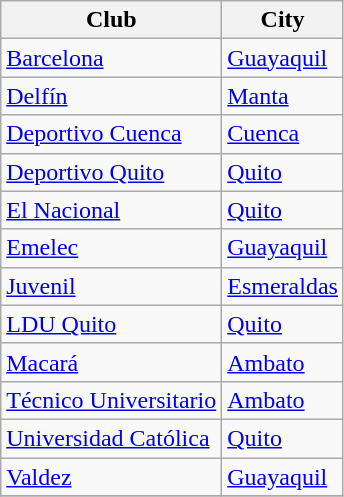<table class="wikitable sortable">
<tr>
<th>Club</th>
<th>City</th>
</tr>
<tr>
<td><a href='#'>Barcelona</a></td>
<td><a href='#'>Guayaquil</a></td>
</tr>
<tr>
<td><a href='#'>Delfín</a></td>
<td><a href='#'>Manta</a></td>
</tr>
<tr>
<td><a href='#'>Deportivo Cuenca</a></td>
<td><a href='#'>Cuenca</a></td>
</tr>
<tr>
<td><a href='#'>Deportivo Quito</a></td>
<td><a href='#'>Quito</a></td>
</tr>
<tr>
<td><a href='#'>El Nacional</a></td>
<td><a href='#'>Quito</a></td>
</tr>
<tr>
<td><a href='#'>Emelec</a></td>
<td><a href='#'>Guayaquil</a></td>
</tr>
<tr>
<td><a href='#'>Juvenil</a></td>
<td><a href='#'>Esmeraldas</a></td>
</tr>
<tr>
<td><a href='#'>LDU Quito</a></td>
<td><a href='#'>Quito</a></td>
</tr>
<tr>
<td><a href='#'>Macará</a></td>
<td><a href='#'>Ambato</a></td>
</tr>
<tr>
<td><a href='#'>Técnico Universitario</a></td>
<td><a href='#'>Ambato</a></td>
</tr>
<tr>
<td><a href='#'>Universidad Católica</a></td>
<td><a href='#'>Quito</a></td>
</tr>
<tr>
<td><a href='#'>Valdez</a></td>
<td><a href='#'>Guayaquil</a></td>
</tr>
<tr>
</tr>
</table>
